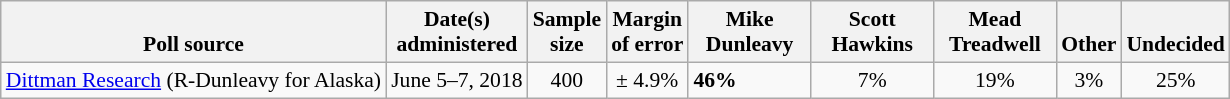<table class="wikitable" style="font-size:90%">
<tr valign=bottom>
<th>Poll source</th>
<th>Date(s)<br>administered</th>
<th>Sample<br>size</th>
<th>Margin<br>of error</th>
<th style="width:75px;">Mike<br>Dunleavy</th>
<th style="width:75px;">Scott<br>Hawkins</th>
<th style="width:75px;">Mead<br>Treadwell</th>
<th>Other</th>
<th>Undecided</th>
</tr>
<tr>
<td><a href='#'>Dittman Research</a> (R-Dunleavy for Alaska)</td>
<td align=center>June 5–7, 2018</td>
<td align=center>400</td>
<td align=center>± 4.9%</td>
<td><strong>46%</strong></td>
<td align=center>7%</td>
<td align=center>19%</td>
<td align=center>3%</td>
<td align=center>25%</td>
</tr>
</table>
